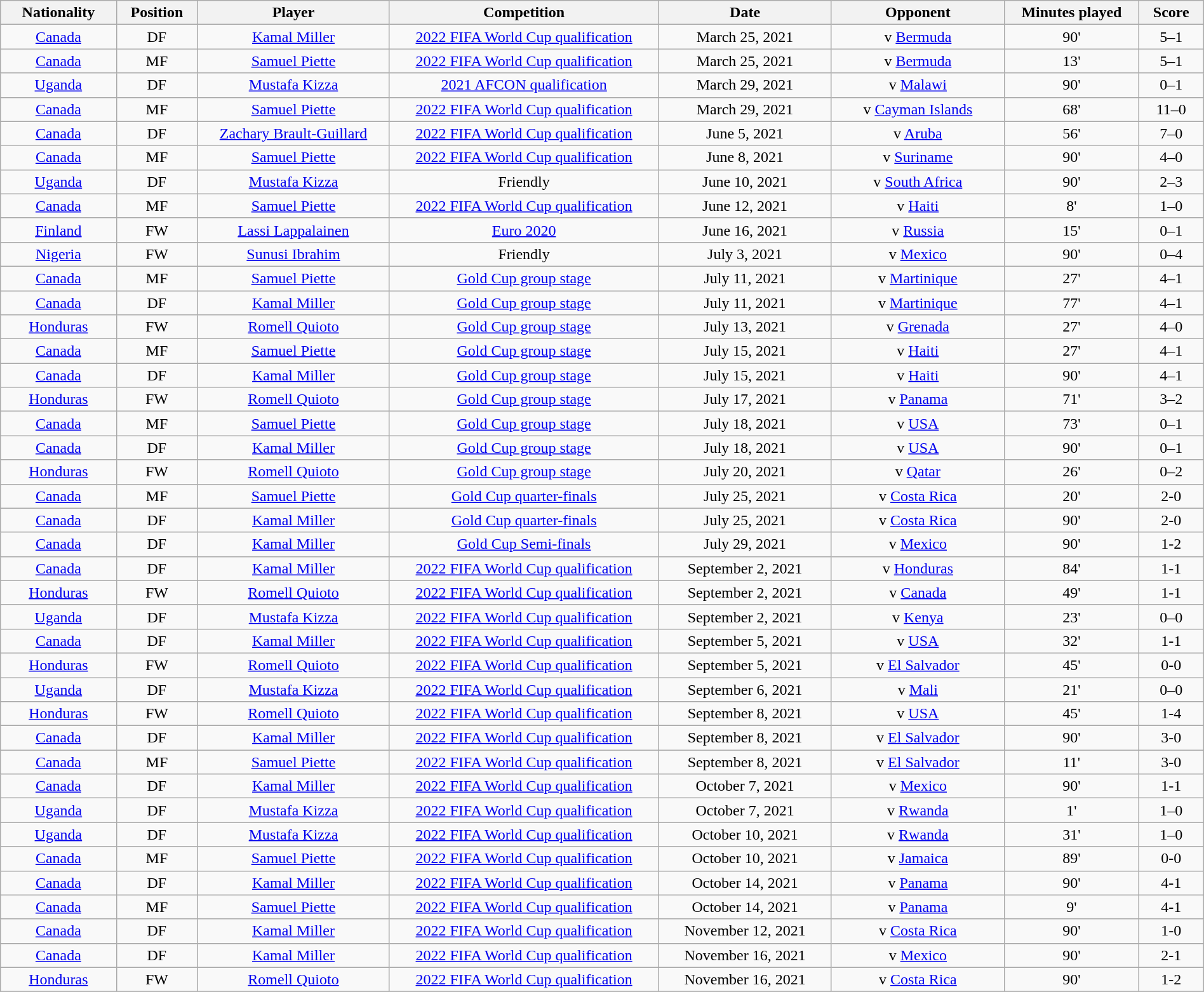<table class="wikitable" style="width:100%;">
<tr>
<th width=5%>Nationality</th>
<th width=3%>Position</th>
<th width=10%>Player</th>
<th width=14%>Competition</th>
<th width=9%>Date</th>
<th width=9%>Opponent</th>
<th width=7%>Minutes played</th>
<th width=3%>Score</th>
</tr>
<tr>
<td align=center> <a href='#'>Canada</a></td>
<td align=center>DF</td>
<td align=center><a href='#'>Kamal Miller</a></td>
<td align=center><a href='#'>2022 FIFA World Cup qualification</a></td>
<td align=center>March 25, 2021</td>
<td align=center>v <a href='#'>Bermuda</a></td>
<td align=center>90'</td>
<td align=center>5–1</td>
</tr>
<tr>
<td align=center> <a href='#'>Canada</a></td>
<td align=center>MF</td>
<td align=center><a href='#'>Samuel Piette</a></td>
<td align=center><a href='#'>2022 FIFA World Cup qualification</a></td>
<td align=center>March 25, 2021</td>
<td align=center>v <a href='#'>Bermuda</a></td>
<td align=center>13'</td>
<td align=center>5–1</td>
</tr>
<tr>
<td align=center> <a href='#'>Uganda</a></td>
<td align=center>DF</td>
<td align=center><a href='#'>Mustafa Kizza</a></td>
<td align=center><a href='#'>2021 AFCON qualification</a></td>
<td align=center>March 29, 2021</td>
<td align=center>v <a href='#'>Malawi</a></td>
<td align=center>90'</td>
<td align=center>0–1</td>
</tr>
<tr>
<td align=center> <a href='#'>Canada</a></td>
<td align=center>MF</td>
<td align=center><a href='#'>Samuel Piette</a></td>
<td align=center><a href='#'>2022 FIFA World Cup qualification</a></td>
<td align=center>March 29, 2021</td>
<td align=center>v <a href='#'>Cayman Islands</a></td>
<td align=center>68'</td>
<td align=center>11–0</td>
</tr>
<tr>
<td align=center> <a href='#'>Canada</a></td>
<td align=center>DF</td>
<td align=center><a href='#'>Zachary Brault-Guillard</a></td>
<td align=center><a href='#'>2022 FIFA World Cup qualification</a></td>
<td align=center>June 5, 2021</td>
<td align=center>v <a href='#'>Aruba</a></td>
<td align=center>56'</td>
<td align=center>7–0</td>
</tr>
<tr>
<td align=center> <a href='#'>Canada</a></td>
<td align=center>MF</td>
<td align=center><a href='#'>Samuel Piette</a></td>
<td align=center><a href='#'>2022 FIFA World Cup qualification</a></td>
<td align=center>June 8, 2021</td>
<td align=center>v <a href='#'>Suriname</a></td>
<td align=center>90'</td>
<td align=center>4–0</td>
</tr>
<tr>
<td align=center> <a href='#'>Uganda</a></td>
<td align=center>DF</td>
<td align=center><a href='#'>Mustafa Kizza</a></td>
<td align=center>Friendly</td>
<td align=center>June 10, 2021</td>
<td align=center>v <a href='#'>South Africa</a></td>
<td align=center>90'</td>
<td align=center>2–3</td>
</tr>
<tr>
<td align=center> <a href='#'>Canada</a></td>
<td align=center>MF</td>
<td align=center><a href='#'>Samuel Piette</a></td>
<td align=center><a href='#'>2022 FIFA World Cup qualification</a></td>
<td align=center>June 12, 2021</td>
<td align=center>v <a href='#'>Haiti</a></td>
<td align=center>8'</td>
<td align=center>1–0</td>
</tr>
<tr>
<td align=center> <a href='#'>Finland</a></td>
<td align=center>FW</td>
<td align=center><a href='#'>Lassi Lappalainen</a></td>
<td align=center><a href='#'>Euro 2020</a></td>
<td align=center>June 16, 2021</td>
<td align=center>v <a href='#'>Russia</a></td>
<td align=center>15'</td>
<td align=center>0–1</td>
</tr>
<tr>
<td align=center> <a href='#'>Nigeria</a></td>
<td align=center>FW</td>
<td align=center><a href='#'>Sunusi Ibrahim</a></td>
<td align=center>Friendly</td>
<td align=center>July 3, 2021</td>
<td align=center>v <a href='#'>Mexico</a></td>
<td align=center>90'</td>
<td align=center>0–4</td>
</tr>
<tr>
<td align=center> <a href='#'>Canada</a></td>
<td align=center>MF</td>
<td align=center><a href='#'>Samuel Piette</a></td>
<td align=center><a href='#'>Gold Cup group stage</a></td>
<td align=center>July 11, 2021</td>
<td align=center>v <a href='#'>Martinique</a></td>
<td align=center>27'</td>
<td align=center>4–1</td>
</tr>
<tr>
<td align=center> <a href='#'>Canada</a></td>
<td align=center>DF</td>
<td align=center><a href='#'>Kamal Miller</a></td>
<td align=center><a href='#'>Gold Cup group stage</a></td>
<td align=center>July 11, 2021</td>
<td align=center>v <a href='#'>Martinique</a></td>
<td align=center>77'</td>
<td align=center>4–1</td>
</tr>
<tr>
<td align=center> <a href='#'>Honduras</a></td>
<td align=center>FW</td>
<td align=center><a href='#'>Romell Quioto</a></td>
<td align=center><a href='#'>Gold Cup group stage</a></td>
<td align=center>July 13, 2021</td>
<td align=center>v <a href='#'>Grenada</a></td>
<td align=center>27'</td>
<td align=center>4–0</td>
</tr>
<tr>
<td align=center> <a href='#'>Canada</a></td>
<td align=center>MF</td>
<td align=center><a href='#'>Samuel Piette</a></td>
<td align=center><a href='#'>Gold Cup group stage</a></td>
<td align=center>July 15, 2021</td>
<td align=center>v <a href='#'>Haiti</a></td>
<td align=center>27'</td>
<td align=center>4–1</td>
</tr>
<tr>
<td align=center> <a href='#'>Canada</a></td>
<td align=center>DF</td>
<td align=center><a href='#'>Kamal Miller</a></td>
<td align=center><a href='#'>Gold Cup group stage</a></td>
<td align=center>July 15, 2021</td>
<td align=center>v <a href='#'>Haiti</a></td>
<td align=center>90'</td>
<td align=center>4–1</td>
</tr>
<tr>
<td align=center> <a href='#'>Honduras</a></td>
<td align=center>FW</td>
<td align=center><a href='#'>Romell Quioto</a></td>
<td align=center><a href='#'>Gold Cup group stage</a></td>
<td align=center>July 17, 2021</td>
<td align=center>v <a href='#'>Panama</a></td>
<td align=center>71'</td>
<td align=center>3–2</td>
</tr>
<tr>
<td align=center> <a href='#'>Canada</a></td>
<td align=center>MF</td>
<td align=center><a href='#'>Samuel Piette</a></td>
<td align=center><a href='#'>Gold Cup group stage</a></td>
<td align=center>July 18, 2021</td>
<td align=center>v <a href='#'>USA</a></td>
<td align=center>73'</td>
<td align=center>0–1</td>
</tr>
<tr>
<td align=center> <a href='#'>Canada</a></td>
<td align=center>DF</td>
<td align=center><a href='#'>Kamal Miller</a></td>
<td align=center><a href='#'>Gold Cup group stage</a></td>
<td align=center>July 18, 2021</td>
<td align=center>v <a href='#'>USA</a></td>
<td align=center>90'</td>
<td align=center>0–1</td>
</tr>
<tr>
<td align=center> <a href='#'>Honduras</a></td>
<td align=center>FW</td>
<td align=center><a href='#'>Romell Quioto</a></td>
<td align=center><a href='#'>Gold Cup group stage</a></td>
<td align=center>July 20, 2021</td>
<td align=center>v <a href='#'>Qatar</a></td>
<td align=center>26'</td>
<td align=center>0–2</td>
</tr>
<tr>
<td align=center> <a href='#'>Canada</a></td>
<td align=center>MF</td>
<td align=center><a href='#'>Samuel Piette</a></td>
<td align=center><a href='#'>Gold Cup quarter-finals</a></td>
<td align=center>July 25, 2021</td>
<td align=center>v <a href='#'>Costa Rica</a></td>
<td align=center>20'</td>
<td align=center>2-0</td>
</tr>
<tr>
<td align=center> <a href='#'>Canada</a></td>
<td align=center>DF</td>
<td align=center><a href='#'>Kamal Miller</a></td>
<td align=center><a href='#'>Gold Cup quarter-finals</a></td>
<td align=center>July 25, 2021</td>
<td align=center>v <a href='#'>Costa Rica</a></td>
<td align=center>90'</td>
<td align=center>2-0</td>
</tr>
<tr>
<td align=center> <a href='#'>Canada</a></td>
<td align=center>DF</td>
<td align=center><a href='#'>Kamal Miller</a></td>
<td align=center><a href='#'>Gold Cup Semi-finals</a></td>
<td align=center>July 29, 2021</td>
<td align=center>v <a href='#'>Mexico</a></td>
<td align=center>90'</td>
<td align=center>1-2</td>
</tr>
<tr>
<td align=center> <a href='#'>Canada</a></td>
<td align=center>DF</td>
<td align=center><a href='#'>Kamal Miller</a></td>
<td align=center><a href='#'>2022 FIFA World Cup qualification</a></td>
<td align=center>September 2, 2021</td>
<td align=center>v <a href='#'>Honduras</a></td>
<td align=center>84'</td>
<td align=center>1-1</td>
</tr>
<tr>
<td align=center> <a href='#'>Honduras</a></td>
<td align=center>FW</td>
<td align=center><a href='#'>Romell Quioto</a></td>
<td align=center><a href='#'>2022 FIFA World Cup qualification</a></td>
<td align=center>September 2, 2021</td>
<td align=center>v <a href='#'>Canada</a></td>
<td align=center>49'</td>
<td align=center>1-1</td>
</tr>
<tr>
<td align=center> <a href='#'>Uganda</a></td>
<td align=center>DF</td>
<td align=center><a href='#'>Mustafa Kizza</a></td>
<td align=center><a href='#'>2022 FIFA World Cup qualification</a></td>
<td align=center>September 2, 2021</td>
<td align=center>v <a href='#'>Kenya</a></td>
<td align=center>23'</td>
<td align=center>0–0</td>
</tr>
<tr>
<td align=center> <a href='#'>Canada</a></td>
<td align=center>DF</td>
<td align=center><a href='#'>Kamal Miller</a></td>
<td align=center><a href='#'>2022 FIFA World Cup qualification</a></td>
<td align=center>September 5, 2021</td>
<td align=center>v <a href='#'>USA</a></td>
<td align=center>32'</td>
<td align=center>1-1</td>
</tr>
<tr>
<td align=center> <a href='#'>Honduras</a></td>
<td align=center>FW</td>
<td align=center><a href='#'>Romell Quioto</a></td>
<td align=center><a href='#'>2022 FIFA World Cup qualification</a></td>
<td align=center>September 5, 2021</td>
<td align=center>v <a href='#'>El Salvador</a></td>
<td align=center>45'</td>
<td align=center>0-0</td>
</tr>
<tr>
<td align=center> <a href='#'>Uganda</a></td>
<td align=center>DF</td>
<td align=center><a href='#'>Mustafa Kizza</a></td>
<td align=center><a href='#'>2022 FIFA World Cup qualification</a></td>
<td align=center>September 6, 2021</td>
<td align=center>v <a href='#'>Mali</a></td>
<td align=center>21'</td>
<td align=center>0–0</td>
</tr>
<tr>
<td align=center> <a href='#'>Honduras</a></td>
<td align=center>FW</td>
<td align=center><a href='#'>Romell Quioto</a></td>
<td align=center><a href='#'>2022 FIFA World Cup qualification</a></td>
<td align=center>September 8, 2021</td>
<td align=center>v <a href='#'>USA</a></td>
<td align=center>45'</td>
<td align=center>1-4</td>
</tr>
<tr>
<td align=center> <a href='#'>Canada</a></td>
<td align=center>DF</td>
<td align=center><a href='#'>Kamal Miller</a></td>
<td align=center><a href='#'>2022 FIFA World Cup qualification</a></td>
<td align=center>September 8, 2021</td>
<td align=center>v <a href='#'>El Salvador</a></td>
<td align=center>90'</td>
<td align=center>3-0</td>
</tr>
<tr>
<td align=center> <a href='#'>Canada</a></td>
<td align=center>MF</td>
<td align=center><a href='#'>Samuel Piette</a></td>
<td align=center><a href='#'>2022 FIFA World Cup qualification</a></td>
<td align=center>September 8, 2021</td>
<td align=center>v <a href='#'>El Salvador</a></td>
<td align=center>11'</td>
<td align=center>3-0</td>
</tr>
<tr>
<td align=center> <a href='#'>Canada</a></td>
<td align=center>DF</td>
<td align=center><a href='#'>Kamal Miller</a></td>
<td align=center><a href='#'>2022 FIFA World Cup qualification</a></td>
<td align=center>October 7, 2021</td>
<td align=center>v <a href='#'>Mexico</a></td>
<td align=center>90'</td>
<td align=center>1-1</td>
</tr>
<tr>
<td align=center> <a href='#'>Uganda</a></td>
<td align=center>DF</td>
<td align=center><a href='#'>Mustafa Kizza</a></td>
<td align=center><a href='#'>2022 FIFA World Cup qualification</a></td>
<td align=center>October 7, 2021</td>
<td align=center>v <a href='#'>Rwanda</a></td>
<td align=center>1'</td>
<td align=center>1–0</td>
</tr>
<tr>
<td align=center> <a href='#'>Uganda</a></td>
<td align=center>DF</td>
<td align=center><a href='#'>Mustafa Kizza</a></td>
<td align=center><a href='#'>2022 FIFA World Cup qualification</a></td>
<td align=center>October 10, 2021</td>
<td align=center>v <a href='#'>Rwanda</a></td>
<td align=center>31'</td>
<td align=center>1–0</td>
</tr>
<tr>
<td align=center> <a href='#'>Canada</a></td>
<td align=center>MF</td>
<td align=center><a href='#'>Samuel Piette</a></td>
<td align=center><a href='#'>2022 FIFA World Cup qualification</a></td>
<td align=center>October 10, 2021</td>
<td align=center>v <a href='#'>Jamaica</a></td>
<td align=center>89'</td>
<td align=center>0-0</td>
</tr>
<tr>
<td align=center> <a href='#'>Canada</a></td>
<td align=center>DF</td>
<td align=center><a href='#'>Kamal Miller</a></td>
<td align=center><a href='#'>2022 FIFA World Cup qualification</a></td>
<td align=center>October 14, 2021</td>
<td align=center>v <a href='#'>Panama</a></td>
<td align=center>90'</td>
<td align=center>4-1</td>
</tr>
<tr>
<td align=center> <a href='#'>Canada</a></td>
<td align=center>MF</td>
<td align=center><a href='#'>Samuel Piette</a></td>
<td align=center><a href='#'>2022 FIFA World Cup qualification</a></td>
<td align=center>October 14, 2021</td>
<td align=center>v <a href='#'>Panama</a></td>
<td align=center>9'</td>
<td align=center>4-1</td>
</tr>
<tr>
<td align=center> <a href='#'>Canada</a></td>
<td align=center>DF</td>
<td align=center><a href='#'>Kamal Miller</a></td>
<td align=center><a href='#'>2022 FIFA World Cup qualification</a></td>
<td align=center>November 12, 2021</td>
<td align=center>v <a href='#'>Costa Rica</a></td>
<td align=center>90'</td>
<td align=center>1-0</td>
</tr>
<tr>
<td align=center> <a href='#'>Canada</a></td>
<td align=center>DF</td>
<td align=center><a href='#'>Kamal Miller</a></td>
<td align=center><a href='#'>2022 FIFA World Cup qualification</a></td>
<td align=center>November 16, 2021</td>
<td align=center>v <a href='#'>Mexico</a></td>
<td align=center>90'</td>
<td align=center>2-1</td>
</tr>
<tr>
<td align=center> <a href='#'>Honduras</a></td>
<td align=center>FW</td>
<td align=center><a href='#'>Romell Quioto</a></td>
<td align=center><a href='#'>2022 FIFA World Cup qualification</a></td>
<td align=center>November 16, 2021</td>
<td align=center>v <a href='#'>Costa Rica</a></td>
<td align=center>90'</td>
<td align=center>1-2</td>
</tr>
<tr>
</tr>
</table>
